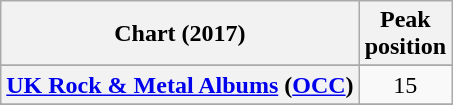<table class="wikitable sortable plainrowheaders" style="text-align:center">
<tr>
<th scope="col">Chart (2017)</th>
<th scope="col">Peak<br> position</th>
</tr>
<tr>
</tr>
<tr>
<th scope="row"><a href='#'>UK Rock & Metal Albums</a> (<a href='#'>OCC</a>)</th>
<td>15</td>
</tr>
<tr>
</tr>
<tr>
</tr>
<tr>
</tr>
</table>
